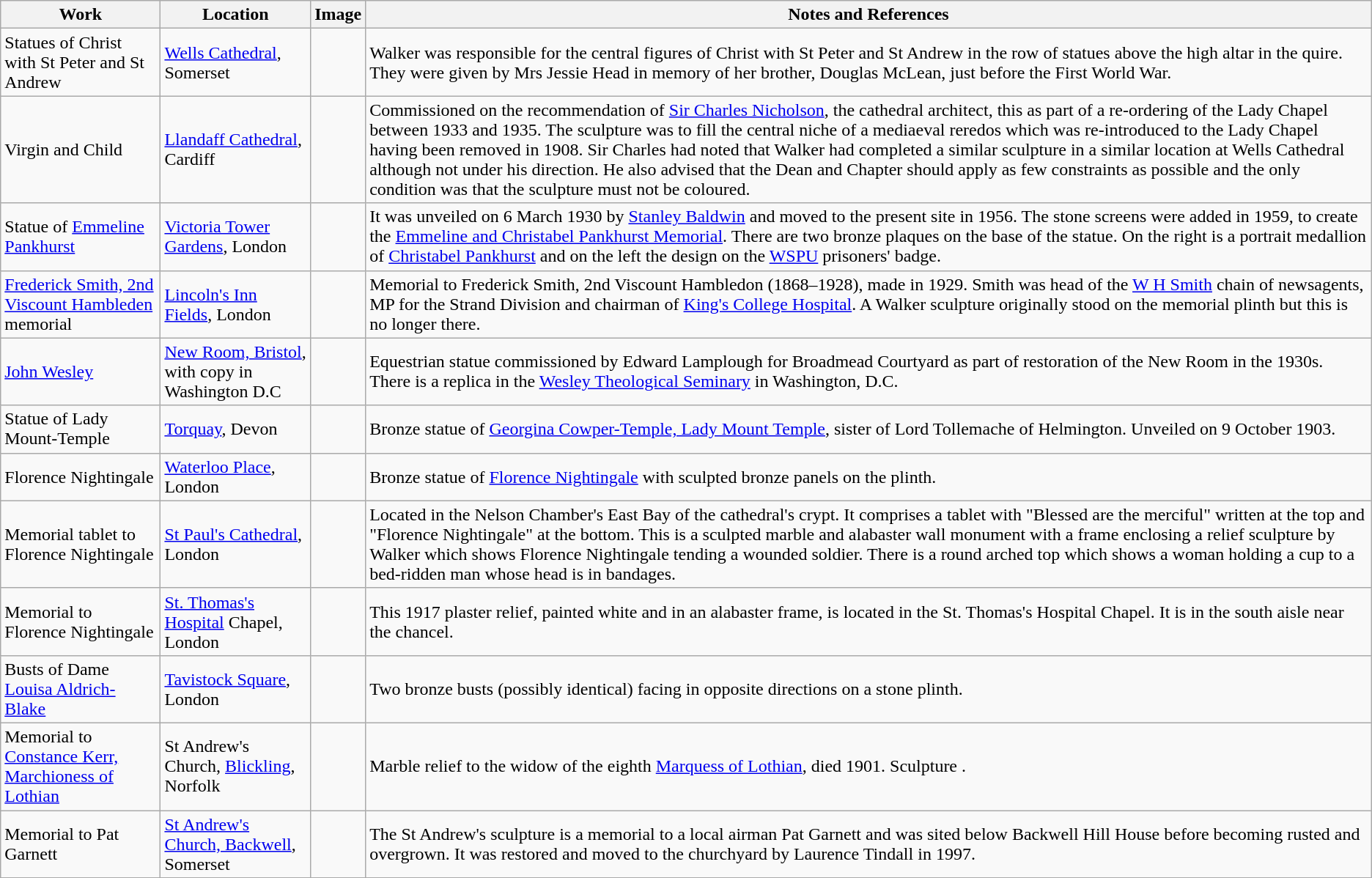<table class="wikitable sortable">
<tr>
<th>Work</th>
<th>Location</th>
<th class="unsortable">Image</th>
<th class="unsortable">Notes and References</th>
</tr>
<tr>
<td>Statues of Christ with St Peter and St Andrew</td>
<td><a href='#'>Wells Cathedral</a>, Somerset</td>
<td></td>
<td>Walker was responsible for the central figures of Christ with St Peter and St Andrew in the row of statues above the high altar in the quire. They were given by Mrs Jessie Head in memory of her brother, Douglas McLean, just before the First World War.</td>
</tr>
<tr>
<td>Virgin and Child</td>
<td><a href='#'>Llandaff Cathedral</a>, Cardiff</td>
<td></td>
<td>Commissioned on the recommendation of <a href='#'>Sir Charles Nicholson</a>, the cathedral architect, this as part of a re-ordering of the Lady Chapel between 1933 and 1935. The sculpture was to fill the central niche of a mediaeval reredos which was re-introduced to the Lady Chapel having been removed in 1908. Sir Charles had noted that Walker had completed a similar sculpture in a similar location at Wells Cathedral although not under his direction. He also advised that the Dean and Chapter should apply as few constraints as possible and the only condition was that the sculpture must not be coloured.</td>
</tr>
<tr>
<td>Statue of <a href='#'>Emmeline Pankhurst</a></td>
<td><a href='#'>Victoria Tower Gardens</a>, London</td>
<td></td>
<td>It was unveiled on 6 March 1930 by <a href='#'>Stanley Baldwin</a> and moved to the present site in 1956. The stone screens were added in 1959, to create the <a href='#'>Emmeline and Christabel Pankhurst Memorial</a>. There are two bronze plaques on the base of the statue. On the right is a portrait medallion of <a href='#'>Christabel Pankhurst</a> and on the left the design on the <a href='#'>WSPU</a> prisoners' badge.</td>
</tr>
<tr>
<td><a href='#'>Frederick Smith, 2nd Viscount Hambleden</a> memorial</td>
<td><a href='#'>Lincoln's Inn Fields</a>, London</td>
<td></td>
<td>Memorial to Frederick Smith, 2nd Viscount Hambledon (1868–1928), made in 1929. Smith was head of the <a href='#'>W H Smith</a> chain of newsagents, MP for the Strand Division and chairman of <a href='#'>King's College Hospital</a>. A Walker sculpture originally stood on the memorial plinth but this is no longer there.</td>
</tr>
<tr>
<td><a href='#'>John Wesley</a></td>
<td><a href='#'>New Room, Bristol</a>, with copy in Washington D.C</td>
<td></td>
<td>Equestrian statue commissioned by Edward Lamplough for Broadmead Courtyard as part of restoration of the New Room in the 1930s. There is a replica in the <a href='#'>Wesley Theological Seminary</a> in Washington, D.C.</td>
</tr>
<tr>
<td>Statue of Lady Mount-Temple</td>
<td><a href='#'>Torquay</a>, Devon</td>
<td></td>
<td>Bronze statue of <a href='#'>Georgina Cowper-Temple, Lady Mount Temple</a>, sister of Lord Tollemache of Helmington. Unveiled on 9 October 1903.</td>
</tr>
<tr>
<td>Florence Nightingale</td>
<td><a href='#'>Waterloo Place</a>, London</td>
<td></td>
<td>Bronze statue of <a href='#'>Florence Nightingale</a> with sculpted bronze panels on the plinth.</td>
</tr>
<tr>
<td>Memorial tablet to Florence Nightingale</td>
<td><a href='#'>St Paul's Cathedral</a>, London</td>
<td></td>
<td>Located in the Nelson Chamber's East Bay of the cathedral's crypt. It comprises a tablet with "Blessed are the merciful" written at the top and "Florence Nightingale" at the bottom. This is a sculpted marble and alabaster wall monument with a frame enclosing a relief sculpture by Walker which shows Florence Nightingale tending a wounded soldier. There is a round arched top which shows a woman holding a cup to a bed-ridden man whose head is in bandages.</td>
</tr>
<tr>
<td>Memorial to Florence Nightingale</td>
<td><a href='#'>St. Thomas's Hospital</a> Chapel, London</td>
<td></td>
<td>This 1917 plaster relief, painted white and in an alabaster frame, is located in the St. Thomas's Hospital Chapel. It is in the south aisle near the chancel.</td>
</tr>
<tr>
<td>Busts of Dame <a href='#'>Louisa Aldrich-Blake</a></td>
<td><a href='#'>Tavistock Square</a>, London</td>
<td></td>
<td>Two bronze busts (possibly identical) facing in opposite directions on a stone plinth.</td>
</tr>
<tr>
<td>Memorial to <a href='#'>Constance Kerr, Marchioness of Lothian</a></td>
<td>St Andrew's Church, <a href='#'>Blickling</a>, Norfolk</td>
<td></td>
<td>Marble relief to the widow of the eighth <a href='#'>Marquess of Lothian</a>, died 1901. Sculpture .</td>
</tr>
<tr>
<td>Memorial to Pat Garnett</td>
<td><a href='#'>St Andrew's Church, Backwell</a>, Somerset</td>
<td></td>
<td>The St Andrew's sculpture is a memorial to a local airman Pat Garnett and was sited below Backwell Hill House before becoming rusted and overgrown. It was restored and moved to the churchyard by Laurence Tindall in 1997.</td>
</tr>
<tr>
</tr>
</table>
